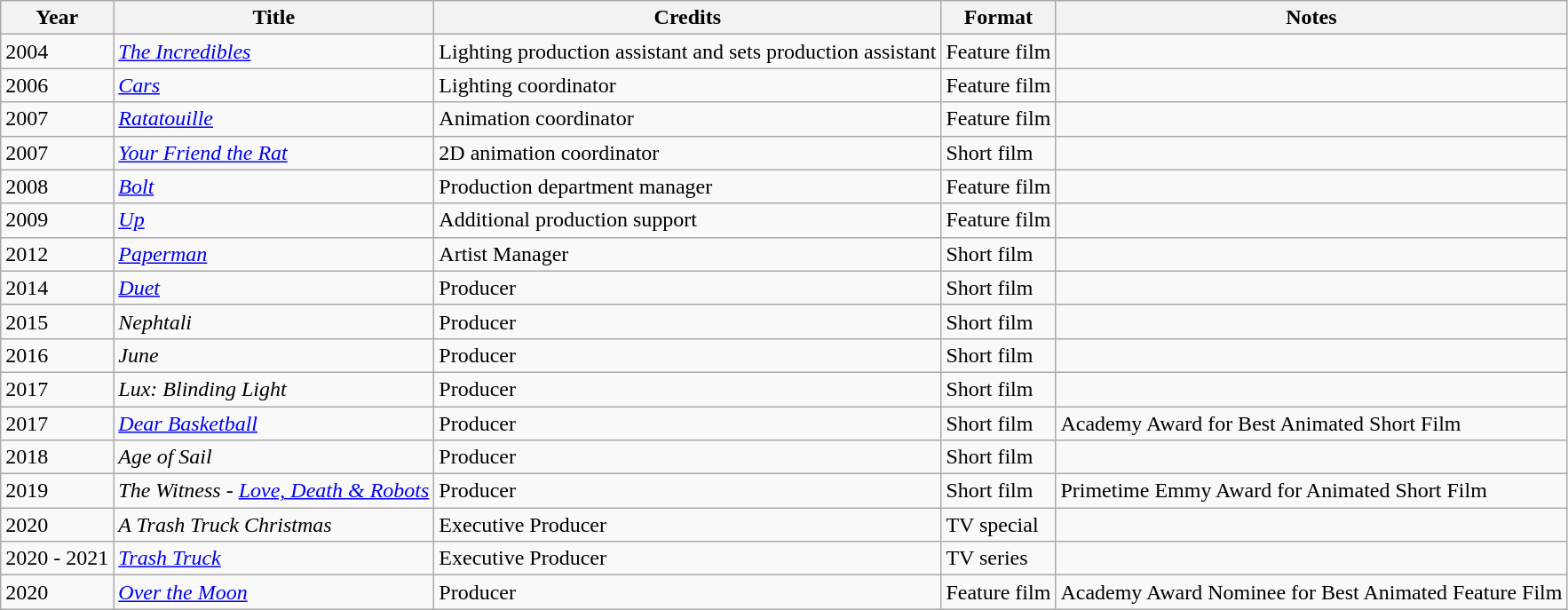<table class="wikitable">
<tr>
<th><strong>Year</strong></th>
<th>Title</th>
<th>Credits</th>
<th>Format</th>
<th>Notes</th>
</tr>
<tr>
<td>2004</td>
<td><em><a href='#'>The Incredibles</a></em></td>
<td>Lighting production assistant and sets production assistant</td>
<td>Feature film</td>
<td></td>
</tr>
<tr>
<td>2006</td>
<td><em><a href='#'>Cars</a></em></td>
<td>Lighting coordinator</td>
<td>Feature film</td>
<td></td>
</tr>
<tr>
<td>2007</td>
<td><em><a href='#'>Ratatouille</a></em></td>
<td>Animation coordinator</td>
<td>Feature film</td>
<td></td>
</tr>
<tr>
<td>2007</td>
<td><em><a href='#'>Your Friend the Rat</a></em></td>
<td>2D animation coordinator</td>
<td>Short film</td>
<td></td>
</tr>
<tr>
<td>2008</td>
<td><em><a href='#'>Bolt</a></em></td>
<td>Production department manager</td>
<td>Feature film</td>
<td></td>
</tr>
<tr>
<td>2009</td>
<td><em><a href='#'>Up</a></em></td>
<td>Additional production support</td>
<td>Feature film</td>
<td></td>
</tr>
<tr>
<td>2012</td>
<td><em><a href='#'>Paperman</a></em></td>
<td>Artist Manager</td>
<td>Short film</td>
<td></td>
</tr>
<tr>
<td>2014</td>
<td><em><a href='#'>Duet</a></em></td>
<td>Producer</td>
<td>Short film</td>
<td></td>
</tr>
<tr>
<td>2015</td>
<td><em>Nephtali</em></td>
<td>Producer</td>
<td>Short film</td>
<td></td>
</tr>
<tr>
<td>2016</td>
<td><em>June</em></td>
<td>Producer</td>
<td>Short film</td>
<td></td>
</tr>
<tr>
<td>2017</td>
<td><em>Lux: Blinding Light</em></td>
<td>Producer</td>
<td>Short film</td>
<td></td>
</tr>
<tr>
<td>2017</td>
<td><em><a href='#'>Dear Basketball</a></em></td>
<td>Producer</td>
<td>Short film</td>
<td>Academy Award for Best Animated Short Film</td>
</tr>
<tr>
<td>2018</td>
<td><em>Age of Sail</em></td>
<td>Producer</td>
<td>Short film</td>
<td></td>
</tr>
<tr>
<td>2019</td>
<td><em>The Witness - <a href='#'>Love, Death & Robots</a></em></td>
<td>Producer</td>
<td>Short film</td>
<td>Primetime Emmy Award for Animated Short Film</td>
</tr>
<tr>
<td>2020</td>
<td><em>A Trash Truck Christmas</em></td>
<td>Executive Producer</td>
<td>TV special</td>
<td></td>
</tr>
<tr>
<td>2020 - 2021</td>
<td><em><a href='#'>Trash Truck</a></em></td>
<td>Executive Producer</td>
<td>TV series</td>
<td></td>
</tr>
<tr>
<td>2020</td>
<td><em><a href='#'>Over the Moon</a></em></td>
<td>Producer</td>
<td>Feature film</td>
<td>Academy Award Nominee for Best Animated Feature Film</td>
</tr>
</table>
